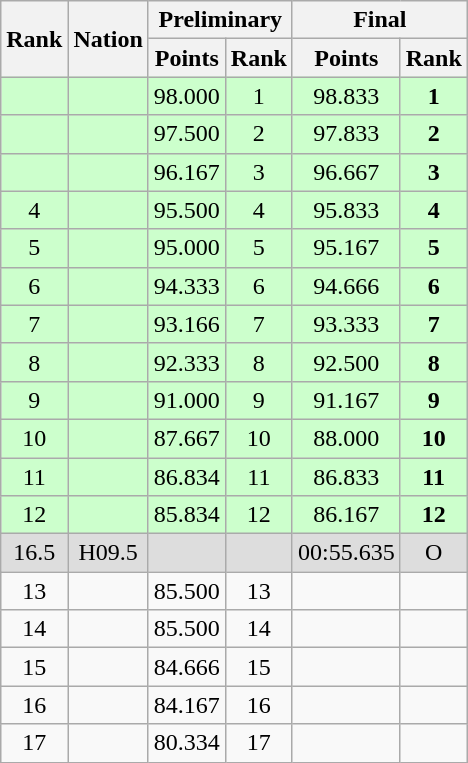<table class="wikitable" style="text-align:center">
<tr>
<th rowspan="2">Rank</th>
<th rowspan="2">Nation</th>
<th colspan="2">Preliminary</th>
<th colspan="2">Final</th>
</tr>
<tr>
<th>Points</th>
<th>Rank</th>
<th>Points</th>
<th>Rank</th>
</tr>
<tr bgcolor=ccffcc>
<td></td>
<td align=left></td>
<td>98.000</td>
<td>1</td>
<td>98.833</td>
<td><strong>1</strong></td>
</tr>
<tr bgcolor=ccffcc>
<td></td>
<td align=left></td>
<td>97.500</td>
<td>2</td>
<td>97.833</td>
<td><strong>2</strong></td>
</tr>
<tr bgcolor=ccffcc>
<td></td>
<td align=left></td>
<td>96.167</td>
<td>3</td>
<td>96.667</td>
<td><strong>3</strong></td>
</tr>
<tr bgcolor=ccffcc>
<td>4</td>
<td align=left></td>
<td>95.500</td>
<td>4</td>
<td>95.833</td>
<td><strong>4</strong></td>
</tr>
<tr bgcolor=ccffcc>
<td>5</td>
<td align=left></td>
<td>95.000</td>
<td>5</td>
<td>95.167</td>
<td><strong>5</strong></td>
</tr>
<tr bgcolor=ccffcc>
<td>6</td>
<td align=left></td>
<td>94.333</td>
<td>6</td>
<td>94.666</td>
<td><strong>6</strong></td>
</tr>
<tr bgcolor=ccffcc>
<td>7</td>
<td align=left></td>
<td>93.166</td>
<td>7</td>
<td>93.333</td>
<td><strong>7</strong></td>
</tr>
<tr bgcolor=ccffcc>
<td>8</td>
<td align=left></td>
<td>92.333</td>
<td>8</td>
<td>92.500</td>
<td><strong>8</strong></td>
</tr>
<tr bgcolor=ccffcc>
<td>9</td>
<td align=left></td>
<td>91.000</td>
<td>9</td>
<td>91.167</td>
<td><strong>9</strong></td>
</tr>
<tr bgcolor=ccffcc>
<td>10</td>
<td align=left></td>
<td>87.667</td>
<td>10</td>
<td>88.000</td>
<td><strong>10</strong></td>
</tr>
<tr bgcolor=ccffcc>
<td>11</td>
<td align=left></td>
<td>86.834</td>
<td>11</td>
<td>86.833</td>
<td><strong>11</strong></td>
</tr>
<tr bgcolor=ccffcc>
<td>12</td>
<td align=left></td>
<td>85.834</td>
<td>12</td>
<td>86.167</td>
<td><strong>12</strong></td>
</tr>
<tr bgcolor=#DDDDDD>
<td><span>16.5</span></td>
<td><span>H09.5</span></td>
<td></td>
<td></td>
<td><span>00:55.635</span></td>
<td><span>O</span></td>
</tr>
<tr>
<td>13</td>
<td align=left></td>
<td>85.500</td>
<td>13</td>
<td></td>
<td><strong> </strong></td>
</tr>
<tr>
<td>14</td>
<td align=left></td>
<td>85.500</td>
<td>14</td>
<td></td>
<td><strong> </strong></td>
</tr>
<tr>
<td>15</td>
<td align=left></td>
<td>84.666</td>
<td>15</td>
<td></td>
<td><strong> </strong></td>
</tr>
<tr>
<td>16</td>
<td align=left></td>
<td>84.167</td>
<td>16</td>
<td></td>
<td><strong> </strong></td>
</tr>
<tr>
<td>17</td>
<td align=left></td>
<td>80.334</td>
<td>17</td>
<td></td>
<td><strong> </strong></td>
</tr>
</table>
